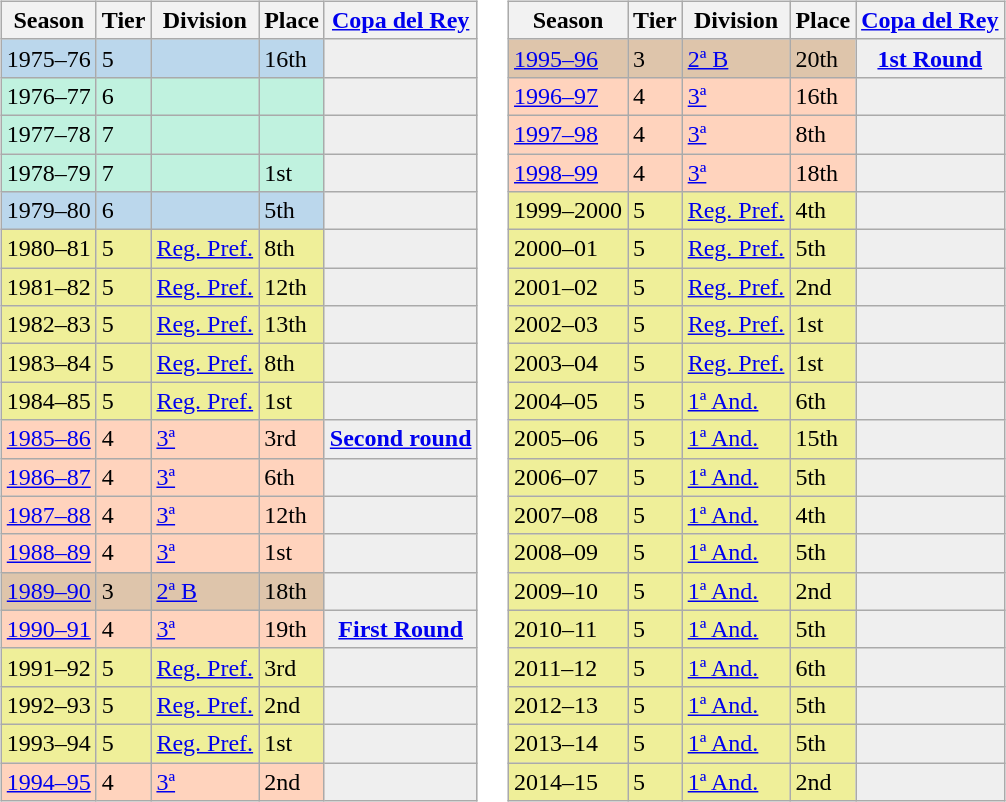<table>
<tr>
<td valign="top" width=0%><br><table class="wikitable">
<tr style="background:#f0f6fa;">
<th>Season</th>
<th>Tier</th>
<th>Division</th>
<th>Place</th>
<th><a href='#'>Copa del Rey</a></th>
</tr>
<tr>
<td style="background:#BBD7EC;">1975–76</td>
<td style="background:#BBD7EC;">5</td>
<td style="background:#BBD7EC;"></td>
<td style="background:#BBD7EC;">16th</td>
<td style="background:#efefef;"></td>
</tr>
<tr>
<td style="background:#C0F2DF;">1976–77</td>
<td style="background:#C0F2DF;">6</td>
<td style="background:#C0F2DF;"></td>
<td style="background:#C0F2DF;"></td>
<td style="background:#efefef;"></td>
</tr>
<tr>
<td style="background:#C0F2DF;">1977–78</td>
<td style="background:#C0F2DF;">7</td>
<td style="background:#C0F2DF;"></td>
<td style="background:#C0F2DF;"></td>
<td style="background:#efefef;"></td>
</tr>
<tr>
<td style="background:#C0F2DF;">1978–79</td>
<td style="background:#C0F2DF;">7</td>
<td style="background:#C0F2DF;"></td>
<td style="background:#C0F2DF;">1st</td>
<td style="background:#efefef;"></td>
</tr>
<tr>
<td style="background:#BBD7EC;">1979–80</td>
<td style="background:#BBD7EC;">6</td>
<td style="background:#BBD7EC;"></td>
<td style="background:#BBD7EC;">5th</td>
<td style="background:#efefef;"></td>
</tr>
<tr>
<td style="background:#EFEF99;">1980–81</td>
<td style="background:#EFEF99;">5</td>
<td style="background:#EFEF99;"><a href='#'>Reg. Pref.</a></td>
<td style="background:#EFEF99;">8th</td>
<td style="background:#efefef;"></td>
</tr>
<tr>
<td style="background:#EFEF99;">1981–82</td>
<td style="background:#EFEF99;">5</td>
<td style="background:#EFEF99;"><a href='#'>Reg. Pref.</a></td>
<td style="background:#EFEF99;">12th</td>
<td style="background:#efefef;"></td>
</tr>
<tr>
<td style="background:#EFEF99;">1982–83</td>
<td style="background:#EFEF99;">5</td>
<td style="background:#EFEF99;"><a href='#'>Reg. Pref.</a></td>
<td style="background:#EFEF99;">13th</td>
<td style="background:#efefef;"></td>
</tr>
<tr>
<td style="background:#EFEF99;">1983–84</td>
<td style="background:#EFEF99;">5</td>
<td style="background:#EFEF99;"><a href='#'>Reg. Pref.</a></td>
<td style="background:#EFEF99;">8th</td>
<td style="background:#efefef;"></td>
</tr>
<tr>
<td style="background:#EFEF99;">1984–85</td>
<td style="background:#EFEF99;">5</td>
<td style="background:#EFEF99;"><a href='#'>Reg. Pref.</a></td>
<td style="background:#EFEF99;">1st</td>
<td style="background:#efefef;"></td>
</tr>
<tr>
<td style="background:#FFD3BD;"><a href='#'>1985–86</a></td>
<td style="background:#FFD3BD;">4</td>
<td style="background:#FFD3BD;"><a href='#'>3ª</a></td>
<td style="background:#FFD3BD;">3rd</td>
<th style="background:#efefef;"><a href='#'>Second round</a></th>
</tr>
<tr>
<td style="background:#FFD3BD;"><a href='#'>1986–87</a></td>
<td style="background:#FFD3BD;">4</td>
<td style="background:#FFD3BD;"><a href='#'>3ª</a></td>
<td style="background:#FFD3BD;">6th</td>
<td style="background:#efefef;"></td>
</tr>
<tr>
<td style="background:#FFD3BD;"><a href='#'>1987–88</a></td>
<td style="background:#FFD3BD;">4</td>
<td style="background:#FFD3BD;"><a href='#'>3ª</a></td>
<td style="background:#FFD3BD;">12th</td>
<td style="background:#efefef;"></td>
</tr>
<tr>
<td style="background:#FFD3BD;"><a href='#'>1988–89</a></td>
<td style="background:#FFD3BD;">4</td>
<td style="background:#FFD3BD;"><a href='#'>3ª</a></td>
<td style="background:#FFD3BD;">1st</td>
<td style="background:#efefef;"></td>
</tr>
<tr>
<td style="background:#DEC5AB;"><a href='#'>1989–90</a></td>
<td style="background:#DEC5AB;">3</td>
<td style="background:#DEC5AB;"><a href='#'>2ª B</a></td>
<td style="background:#DEC5AB;">18th</td>
<td style="background:#efefef;"></td>
</tr>
<tr>
<td style="background:#FFD3BD;"><a href='#'>1990–91</a></td>
<td style="background:#FFD3BD;">4</td>
<td style="background:#FFD3BD;"><a href='#'>3ª</a></td>
<td style="background:#FFD3BD;">19th</td>
<th style="background:#efefef;"><a href='#'>First Round</a></th>
</tr>
<tr>
<td style="background:#EFEF99;">1991–92</td>
<td style="background:#EFEF99;">5</td>
<td style="background:#EFEF99;"><a href='#'>Reg. Pref.</a></td>
<td style="background:#EFEF99;">3rd</td>
<td style="background:#efefef;"></td>
</tr>
<tr>
<td style="background:#EFEF99;">1992–93</td>
<td style="background:#EFEF99;">5</td>
<td style="background:#EFEF99;"><a href='#'>Reg. Pref.</a></td>
<td style="background:#EFEF99;">2nd</td>
<td style="background:#efefef;"></td>
</tr>
<tr>
<td style="background:#EFEF99;">1993–94</td>
<td style="background:#EFEF99;">5</td>
<td style="background:#EFEF99;"><a href='#'>Reg. Pref.</a></td>
<td style="background:#EFEF99;">1st</td>
<td style="background:#efefef;"></td>
</tr>
<tr>
<td style="background:#FFD3BD;"><a href='#'>1994–95</a></td>
<td style="background:#FFD3BD;">4</td>
<td style="background:#FFD3BD;"><a href='#'>3ª</a></td>
<td style="background:#FFD3BD;">2nd</td>
<td style="background:#efefef;"></td>
</tr>
</table>
</td>
<td valign="top" width=0%><br><table class="wikitable">
<tr style="background:#f0f6fa;">
<th>Season</th>
<th>Tier</th>
<th>Division</th>
<th>Place</th>
<th><a href='#'>Copa del Rey</a></th>
</tr>
<tr>
<td style="background:#DEC5AB;"><a href='#'>1995–96</a></td>
<td style="background:#DEC5AB;">3</td>
<td style="background:#DEC5AB;"><a href='#'>2ª B</a></td>
<td style="background:#DEC5AB;">20th</td>
<th style="background:#efefef;"><a href='#'>1st Round</a></th>
</tr>
<tr>
<td style="background:#FFD3BD;"><a href='#'>1996–97</a></td>
<td style="background:#FFD3BD;">4</td>
<td style="background:#FFD3BD;"><a href='#'>3ª</a></td>
<td style="background:#FFD3BD;">16th</td>
<td style="background:#efefef;"></td>
</tr>
<tr>
<td style="background:#FFD3BD;"><a href='#'>1997–98</a></td>
<td style="background:#FFD3BD;">4</td>
<td style="background:#FFD3BD;"><a href='#'>3ª</a></td>
<td style="background:#FFD3BD;">8th</td>
<td style="background:#efefef;"></td>
</tr>
<tr>
<td style="background:#FFD3BD;"><a href='#'>1998–99</a></td>
<td style="background:#FFD3BD;">4</td>
<td style="background:#FFD3BD;"><a href='#'>3ª</a></td>
<td style="background:#FFD3BD;">18th</td>
<td style="background:#efefef;"></td>
</tr>
<tr>
<td style="background:#EFEF99;">1999–2000</td>
<td style="background:#EFEF99;">5</td>
<td style="background:#EFEF99;"><a href='#'>Reg. Pref.</a></td>
<td style="background:#EFEF99;">4th</td>
<td style="background:#efefef;"></td>
</tr>
<tr>
<td style="background:#EFEF99;">2000–01</td>
<td style="background:#EFEF99;">5</td>
<td style="background:#EFEF99;"><a href='#'>Reg. Pref.</a></td>
<td style="background:#EFEF99;">5th</td>
<td style="background:#efefef;"></td>
</tr>
<tr>
<td style="background:#EFEF99;">2001–02</td>
<td style="background:#EFEF99;">5</td>
<td style="background:#EFEF99;"><a href='#'>Reg. Pref.</a></td>
<td style="background:#EFEF99;">2nd</td>
<td style="background:#efefef;"></td>
</tr>
<tr>
<td style="background:#EFEF99;">2002–03</td>
<td style="background:#EFEF99;">5</td>
<td style="background:#EFEF99;"><a href='#'>Reg. Pref.</a></td>
<td style="background:#EFEF99;">1st</td>
<td style="background:#efefef;"></td>
</tr>
<tr>
<td style="background:#EFEF99;">2003–04</td>
<td style="background:#EFEF99;">5</td>
<td style="background:#EFEF99;"><a href='#'>Reg. Pref.</a></td>
<td style="background:#EFEF99;">1st</td>
<td style="background:#efefef;"></td>
</tr>
<tr>
<td style="background:#EFEF99;">2004–05</td>
<td style="background:#EFEF99;">5</td>
<td style="background:#EFEF99;"><a href='#'>1ª And.</a></td>
<td style="background:#EFEF99;">6th</td>
<td style="background:#efefef;"></td>
</tr>
<tr>
<td style="background:#EFEF99;">2005–06</td>
<td style="background:#EFEF99;">5</td>
<td style="background:#EFEF99;"><a href='#'>1ª And.</a></td>
<td style="background:#EFEF99;">15th</td>
<td style="background:#efefef;"></td>
</tr>
<tr>
<td style="background:#EFEF99;">2006–07</td>
<td style="background:#EFEF99;">5</td>
<td style="background:#EFEF99;"><a href='#'>1ª And.</a></td>
<td style="background:#EFEF99;">5th</td>
<td style="background:#efefef;"></td>
</tr>
<tr>
<td style="background:#EFEF99;">2007–08</td>
<td style="background:#EFEF99;">5</td>
<td style="background:#EFEF99;"><a href='#'>1ª And.</a></td>
<td style="background:#EFEF99;">4th</td>
<td style="background:#efefef;"></td>
</tr>
<tr>
<td style="background:#EFEF99;">2008–09</td>
<td style="background:#EFEF99;">5</td>
<td style="background:#EFEF99;"><a href='#'>1ª And.</a></td>
<td style="background:#EFEF99;">5th</td>
<td style="background:#efefef;"></td>
</tr>
<tr>
<td style="background:#EFEF99;">2009–10</td>
<td style="background:#EFEF99;">5</td>
<td style="background:#EFEF99;"><a href='#'>1ª And.</a></td>
<td style="background:#EFEF99;">2nd</td>
<td style="background:#efefef;"></td>
</tr>
<tr>
<td style="background:#EFEF99;">2010–11</td>
<td style="background:#EFEF99;">5</td>
<td style="background:#EFEF99;"><a href='#'>1ª And.</a></td>
<td style="background:#EFEF99;">5th</td>
<td style="background:#efefef;"></td>
</tr>
<tr>
<td style="background:#EFEF99;">2011–12</td>
<td style="background:#EFEF99;">5</td>
<td style="background:#EFEF99;"><a href='#'>1ª And.</a></td>
<td style="background:#EFEF99;">6th</td>
<td style="background:#efefef;"></td>
</tr>
<tr>
<td style="background:#EFEF99;">2012–13</td>
<td style="background:#EFEF99;">5</td>
<td style="background:#EFEF99;"><a href='#'>1ª And.</a></td>
<td style="background:#EFEF99;">5th</td>
<td style="background:#efefef;"></td>
</tr>
<tr>
<td style="background:#EFEF99;">2013–14</td>
<td style="background:#EFEF99;">5</td>
<td style="background:#EFEF99;"><a href='#'>1ª And.</a></td>
<td style="background:#EFEF99;">5th</td>
<td style="background:#efefef;"></td>
</tr>
<tr>
<td style="background:#EFEF99;">2014–15</td>
<td style="background:#EFEF99;">5</td>
<td style="background:#EFEF99;"><a href='#'>1ª And.</a></td>
<td style="background:#EFEF99;">2nd</td>
<td style="background:#efefef;"></td>
</tr>
</table>
</td>
</tr>
</table>
